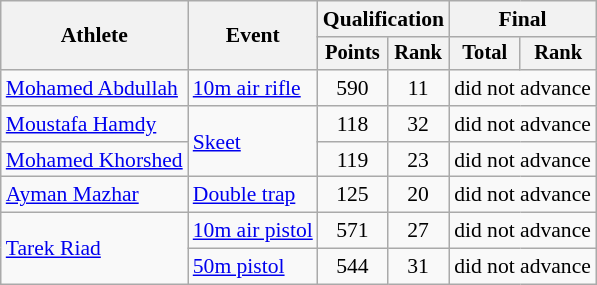<table class="wikitable" style="font-size:90%">
<tr>
<th rowspan="2">Athlete</th>
<th rowspan="2">Event</th>
<th colspan=2>Qualification</th>
<th colspan=2>Final</th>
</tr>
<tr style="font-size:95%">
<th>Points</th>
<th>Rank</th>
<th>Total</th>
<th>Rank</th>
</tr>
<tr>
<td align=left><a href='#'>Mohamed Abdullah</a></td>
<td align=left><a href='#'>10m air rifle</a></td>
<td align=center>590</td>
<td align=center>11</td>
<td align=center colspan=2>did not advance</td>
</tr>
<tr>
<td align=left><a href='#'>Moustafa Hamdy</a></td>
<td align=left rowspan=2><a href='#'>Skeet</a></td>
<td align=center>118</td>
<td align=center>32</td>
<td align=center colspan=2>did not advance</td>
</tr>
<tr>
<td align=left><a href='#'>Mohamed Khorshed</a></td>
<td align=center>119</td>
<td align=center>23</td>
<td align=center colspan=2>did not advance</td>
</tr>
<tr>
<td align=left><a href='#'>Ayman Mazhar</a></td>
<td align=left><a href='#'>Double trap</a></td>
<td align=center>125</td>
<td align=center>20</td>
<td align=center colspan=2>did not advance</td>
</tr>
<tr>
<td align=left rowspan=2><a href='#'>Tarek Riad</a></td>
<td align=left><a href='#'>10m air pistol</a></td>
<td align=center>571</td>
<td align=center>27</td>
<td align=center colspan=2>did not advance</td>
</tr>
<tr>
<td align=left><a href='#'>50m pistol</a></td>
<td align=center>544</td>
<td align=center>31</td>
<td align=center colspan=2>did not advance</td>
</tr>
</table>
